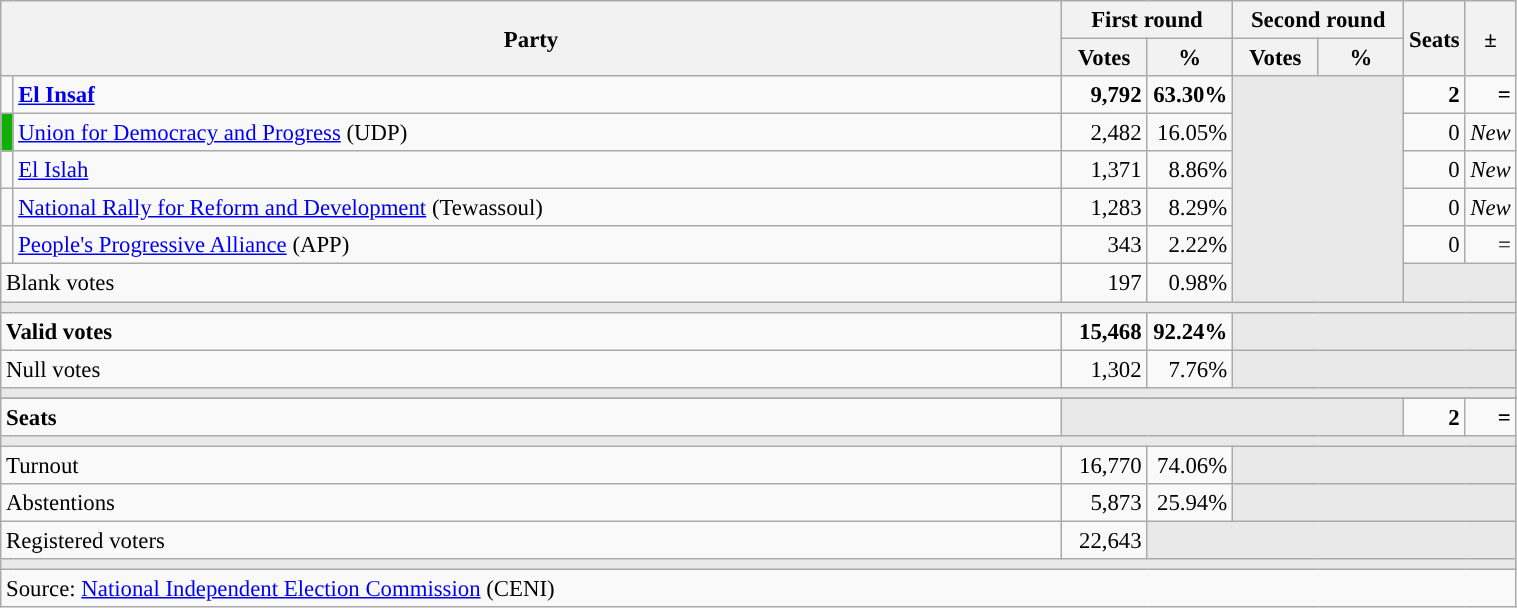<table class="wikitable" style="text-align:right;font-size:95%;">
<tr>
<th rowspan="2" colspan="2" width="700">Party</th>
<th colspan="2">First round</th>
<th colspan="2">Second round</th>
<th rowspan="2" width="25">Seats</th>
<th rowspan="2" width="20">±</th>
</tr>
<tr>
<th width="50">Votes</th>
<th width="50">%</th>
<th width="50">Votes</th>
<th width="50">%</th>
</tr>
<tr>
<td width="1" style="color:inherit;background:"></td>
<td style="text-align:left;"><strong><a href='#'>El Insaf</a></strong></td>
<td><strong>9,792</strong></td>
<td><strong>63.30%</strong></td>
<td colspan="2" rowspan="6" style="background:#E9E9E9;"></td>
<td><strong>2</strong></td>
<td><strong>=</strong></td>
</tr>
<tr>
<td width="1" style="color:inherit;background:#0FAF05;"></td>
<td style="text-align:left;"><a href='#'>Union for Democracy and Progress</a> (UDP)</td>
<td>2,482</td>
<td>16.05%</td>
<td>0</td>
<td><em>New</em></td>
</tr>
<tr>
<td width="1" style="color:inherit;background:"></td>
<td style="text-align:left;"><a href='#'>El Islah</a></td>
<td>1,371</td>
<td>8.86%</td>
<td>0</td>
<td><em>New</em></td>
</tr>
<tr>
<td width="1" style="color:inherit;background:"></td>
<td style="text-align:left;"><a href='#'>National Rally for Reform and Development</a> (Tewassoul)</td>
<td>1,283</td>
<td>8.29%</td>
<td>0</td>
<td><em>New</em></td>
</tr>
<tr>
<td width="1" style="color:inherit;background:"></td>
<td style="text-align:left;"><a href='#'>People's Progressive Alliance</a> (APP)</td>
<td>343</td>
<td>2.22%</td>
<td>0</td>
<td>=</td>
</tr>
<tr>
<td colspan="2" style="text-align:left;">Blank votes</td>
<td>197</td>
<td>0.98%</td>
<td colspan="4" style="background:#E9E9E9;"></td>
</tr>
<tr>
<td colspan="8" style="background:#E9E9E9;"></td>
</tr>
<tr style="font-weight:bold;">
<td colspan="2" style="text-align:left;">Valid votes</td>
<td>15,468</td>
<td>92.24%</td>
<td colspan="4" style="background:#E9E9E9;"></td>
</tr>
<tr>
<td colspan="2" style="text-align:left;">Null votes</td>
<td>1,302</td>
<td>7.76%</td>
<td colspan="4" style="background:#E9E9E9;"></td>
</tr>
<tr>
<td colspan="8" style="background:#E9E9E9;"></td>
</tr>
<tr>
</tr>
<tr style="font-weight:bold;">
<td colspan="2" style="text-align:left;">Seats</td>
<td colspan="4" style="background:#E9E9E9;"></td>
<td>2</td>
<td>=</td>
</tr>
<tr>
<td colspan="8" style="background:#E9E9E9;"></td>
</tr>
<tr>
<td colspan="2" style="text-align:left;">Turnout</td>
<td>16,770</td>
<td>74.06%</td>
<td colspan="4" style="background:#E9E9E9;"></td>
</tr>
<tr>
<td colspan="2" style="text-align:left;">Abstentions</td>
<td>5,873</td>
<td>25.94%</td>
<td colspan="4" style="background:#E9E9E9;"></td>
</tr>
<tr>
<td colspan="2" style="text-align:left;">Registered voters</td>
<td>22,643</td>
<td colspan="5" style="background:#E9E9E9;"></td>
</tr>
<tr>
<td colspan="8" style="background:#E9E9E9;"></td>
</tr>
<tr>
<td colspan="8" style="text-align:left;">Source: <a href='#'>National Independent Election Commission</a> (CENI)</td>
</tr>
</table>
